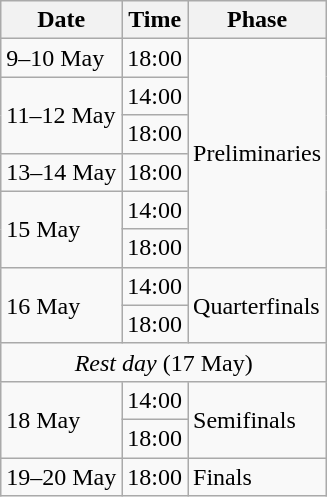<table class="wikitable" border="1">
<tr>
<th>Date</th>
<th>Time</th>
<th>Phase</th>
</tr>
<tr>
<td>9–10 May</td>
<td>18:00</td>
<td rowspan=6>Preliminaries</td>
</tr>
<tr>
<td rowspan=2>11–12 May</td>
<td>14:00</td>
</tr>
<tr>
<td>18:00</td>
</tr>
<tr>
<td>13–14 May</td>
<td>18:00</td>
</tr>
<tr>
<td rowspan=2>15 May</td>
<td>14:00</td>
</tr>
<tr>
<td>18:00</td>
</tr>
<tr>
<td rowspan=2>16 May</td>
<td>14:00</td>
<td rowspan=2>Quarterfinals</td>
</tr>
<tr>
<td>18:00</td>
</tr>
<tr>
<td align="center" colspan=3><em>Rest day</em> (17 May)</td>
</tr>
<tr>
<td rowspan=2>18 May</td>
<td>14:00</td>
<td rowspan=2>Semifinals</td>
</tr>
<tr>
<td>18:00</td>
</tr>
<tr>
<td>19–20 May</td>
<td>18:00</td>
<td>Finals</td>
</tr>
</table>
